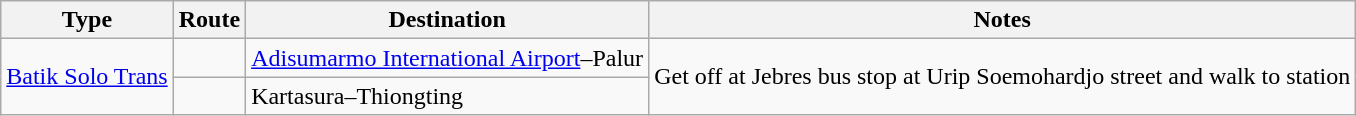<table class="wikitable">
<tr>
<th>Type</th>
<th>Route</th>
<th>Destination</th>
<th>Notes</th>
</tr>
<tr>
<td rowspan="2"><a href='#'>Batik Solo Trans</a></td>
<td></td>
<td><a href='#'>Adisumarmo International Airport</a>–Palur</td>
<td rowspan="2">Get off at Jebres bus stop at Urip Soemohardjo street and walk to station</td>
</tr>
<tr>
<td></td>
<td>Kartasura–Thiongting</td>
</tr>
</table>
